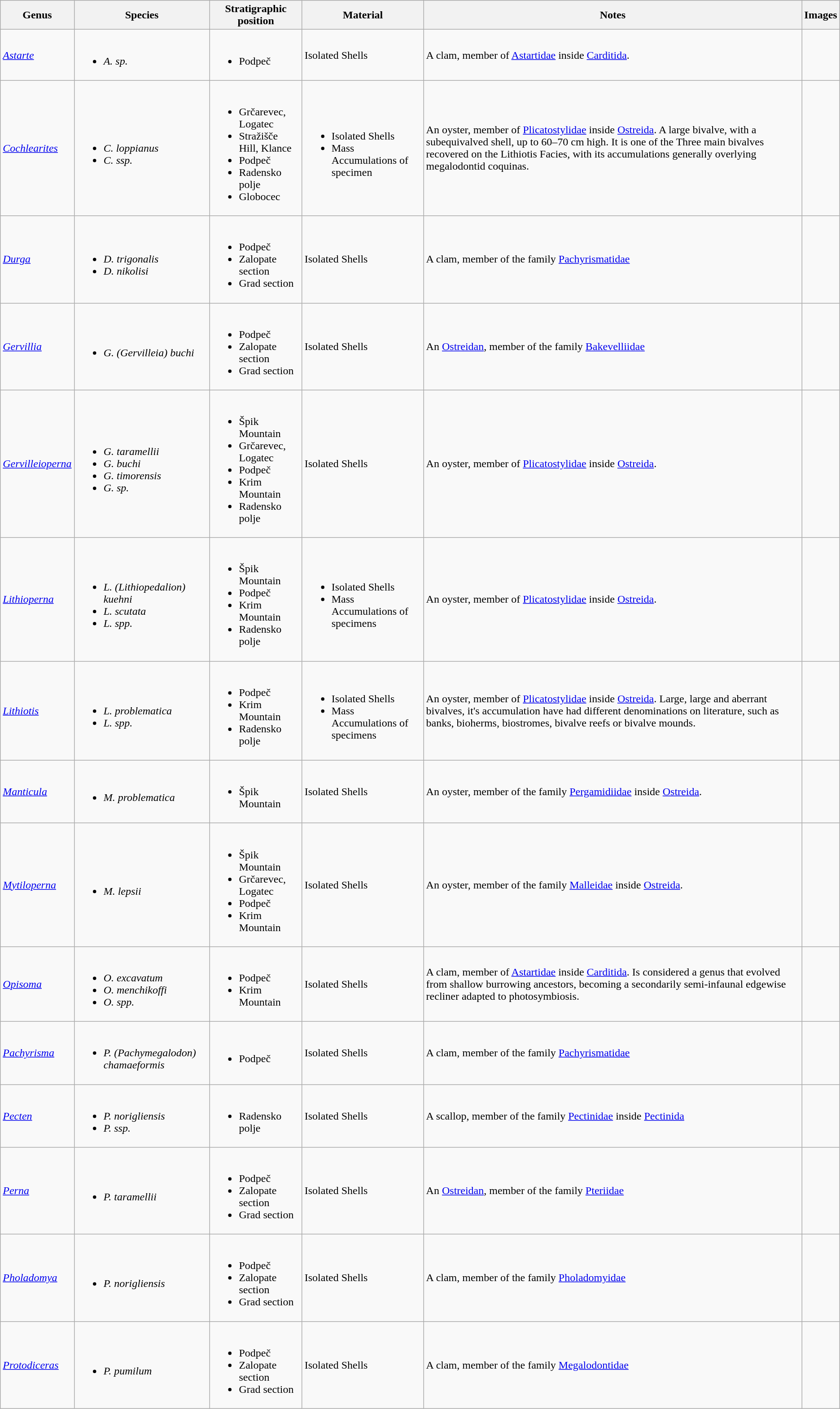<table class="wikitable">
<tr>
<th>Genus</th>
<th>Species</th>
<th>Stratigraphic position</th>
<th>Material</th>
<th>Notes</th>
<th>Images</th>
</tr>
<tr>
<td><a href='#'><em>Astarte</em></a><em></em></td>
<td><br><ul><li><em>A. sp.</em></li></ul></td>
<td><br><ul><li>Podpeč</li></ul></td>
<td>Isolated Shells</td>
<td>A clam, member of <a href='#'>Astartidae</a> inside <a href='#'>Carditida</a>.</td>
<td></td>
</tr>
<tr>
<td><em><a href='#'>Cochlearites</a></em></td>
<td><br><ul><li><em>C. loppianus</em></li><li><em>C. ssp.</em></li></ul></td>
<td><br><ul><li>Grčarevec, Logatec</li><li>Stražišče Hill, Klance</li><li>Podpeč</li><li>Radensko polje</li><li>Globocec</li></ul></td>
<td><br><ul><li>Isolated Shells</li><li>Mass Accumulations of specimen</li></ul></td>
<td>An oyster, member of <a href='#'>Plicatostylidae</a> inside <a href='#'>Ostreida</a>. A large bivalve, with a subequivalved shell, up to 60–70 cm high. It is one of the Three main bivalves recovered on the Lithiotis Facies, with its accumulations generally overlying megalodontid coquinas.</td>
<td></td>
</tr>
<tr>
<td><a href='#'><em>Durga</em></a><em></em></td>
<td><br><ul><li><em>D. trigonalis</em></li><li><em>D. nikolisi</em></li></ul></td>
<td><br><ul><li>Podpeč</li><li>Zalopate section</li><li>Grad section</li></ul></td>
<td>Isolated Shells</td>
<td>A clam, member of the family <a href='#'>Pachyrismatidae</a></td>
<td></td>
</tr>
<tr>
<td><em><a href='#'>Gervillia</a></em></td>
<td><br><ul><li><em>G. (Gervilleia) buchi</em></li></ul></td>
<td><br><ul><li>Podpeč</li><li>Zalopate section</li><li>Grad section</li></ul></td>
<td>Isolated Shells</td>
<td>An <a href='#'>Ostreidan</a>, member of the family <a href='#'>Bakevelliidae</a></td>
<td></td>
</tr>
<tr>
<td><em><a href='#'>Gervilleioperna</a></em></td>
<td><br><ul><li><em>G. taramellii</em></li><li><em>G. buchi</em></li><li><em>G. timorensis</em></li><li><em>G. sp.</em></li></ul></td>
<td><br><ul><li>Špik Mountain</li><li>Grčarevec, Logatec</li><li>Podpeč</li><li>Krim Mountain</li><li>Radensko polje</li></ul></td>
<td>Isolated Shells</td>
<td>An oyster, member of <a href='#'>Plicatostylidae</a> inside <a href='#'>Ostreida</a>.</td>
<td></td>
</tr>
<tr>
<td><em><a href='#'>Lithioperna</a></em></td>
<td><br><ul><li><em>L. (Lithiopedalion) kuehni</em></li><li><em>L. scutata</em></li><li><em>L. spp.</em></li></ul></td>
<td><br><ul><li>Špik Mountain</li><li>Podpeč</li><li>Krim Mountain</li><li>Radensko polje</li></ul></td>
<td><br><ul><li>Isolated Shells</li><li>Mass Accumulations of specimens</li></ul></td>
<td>An oyster, member of <a href='#'>Plicatostylidae</a> inside <a href='#'>Ostreida</a>.</td>
<td></td>
</tr>
<tr>
<td><em><a href='#'>Lithiotis</a></em></td>
<td><br><ul><li><em>L. problematica</em></li><li><em>L. spp.</em></li></ul></td>
<td><br><ul><li>Podpeč</li><li>Krim Mountain</li><li>Radensko polje</li></ul></td>
<td><br><ul><li>Isolated Shells</li><li>Mass Accumulations of specimens</li></ul></td>
<td>An oyster, member of <a href='#'>Plicatostylidae</a> inside <a href='#'>Ostreida</a>. Large, large and aberrant bivalves, it's accumulation have had different denominations on literature, such as banks, bioherms, biostromes, bivalve reefs or bivalve mounds.</td>
<td></td>
</tr>
<tr>
<td><em><a href='#'>Manticula</a></em></td>
<td><br><ul><li><em>M. problematica</em></li></ul></td>
<td><br><ul><li>Špik Mountain</li></ul></td>
<td>Isolated Shells</td>
<td>An oyster, member of the family <a href='#'>Pergamidiidae</a> inside <a href='#'>Ostreida</a>.</td>
<td></td>
</tr>
<tr>
<td><em><a href='#'>Mytiloperna</a></em></td>
<td><br><ul><li><em>M. lepsii</em></li></ul></td>
<td><br><ul><li>Špik Mountain</li><li>Grčarevec, Logatec</li><li>Podpeč</li><li>Krim Mountain</li></ul></td>
<td>Isolated Shells</td>
<td>An oyster, member of the family <a href='#'>Malleidae</a> inside <a href='#'>Ostreida</a>.</td>
<td></td>
</tr>
<tr>
<td><em><a href='#'>Opisoma</a></em></td>
<td><br><ul><li><em>O. excavatum</em></li><li><em>O. menchikoffi</em></li><li><em>O. spp.</em></li></ul></td>
<td><br><ul><li>Podpeč</li><li>Krim Mountain</li></ul></td>
<td>Isolated Shells</td>
<td>A clam, member of <a href='#'>Astartidae</a> inside <a href='#'>Carditida</a>. Is considered a genus that evolved from shallow burrowing ancestors, becoming a secondarily semi-infaunal edgewise recliner adapted to photosymbiosis.</td>
<td></td>
</tr>
<tr>
<td><em><a href='#'>Pachyrisma</a></em></td>
<td><br><ul><li><em>P. (Pachymegalodon) chamaeformis</em></li></ul></td>
<td><br><ul><li>Podpeč</li></ul></td>
<td>Isolated Shells</td>
<td>A clam, member of the family <a href='#'>Pachyrismatidae</a></td>
<td></td>
</tr>
<tr>
<td><a href='#'><em>Pecten</em></a><em></em></td>
<td><br><ul><li><em>P. norigliensis</em></li><li><em>P. ssp.</em></li></ul></td>
<td><br><ul><li>Radensko polje</li></ul></td>
<td>Isolated Shells</td>
<td>A scallop, member of the family <a href='#'>Pectinidae</a> inside <a href='#'>Pectinida</a></td>
<td></td>
</tr>
<tr>
<td><em><a href='#'>Perna</a></em></td>
<td><br><ul><li><em>P. taramellii</em></li></ul></td>
<td><br><ul><li>Podpeč</li><li>Zalopate section</li><li>Grad section</li></ul></td>
<td>Isolated Shells</td>
<td>An <a href='#'>Ostreidan</a>, member of the family <a href='#'>Pteriidae</a></td>
<td></td>
</tr>
<tr>
<td><em><a href='#'>Pholadomya</a></em></td>
<td><br><ul><li><em>P. norigliensis</em></li></ul></td>
<td><br><ul><li>Podpeč</li><li>Zalopate section</li><li>Grad section</li></ul></td>
<td>Isolated Shells</td>
<td>A clam, member of the family <a href='#'>Pholadomyidae</a></td>
<td></td>
</tr>
<tr>
<td><em><a href='#'>Protodiceras</a></em></td>
<td><br><ul><li><em>P. pumilum</em></li></ul></td>
<td><br><ul><li>Podpeč</li><li>Zalopate section</li><li>Grad section</li></ul></td>
<td>Isolated Shells</td>
<td>A clam, member of the family <a href='#'>Megalodontidae</a></td>
<td></td>
</tr>
</table>
